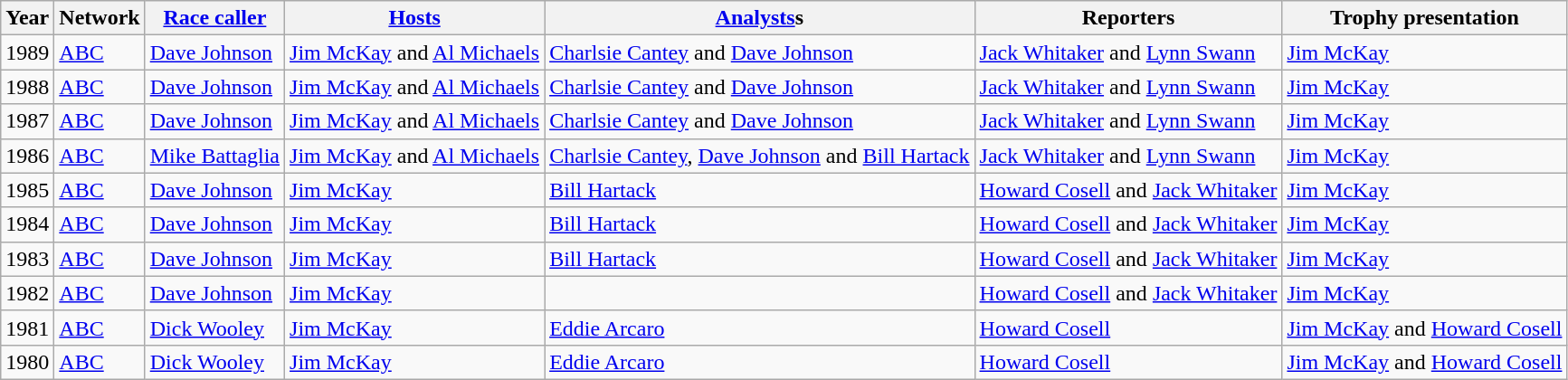<table class="wikitable">
<tr>
<th>Year</th>
<th>Network</th>
<th><a href='#'>Race caller</a></th>
<th><a href='#'>Hosts</a></th>
<th><a href='#'>Analysts</a>s</th>
<th>Reporters</th>
<th>Trophy presentation</th>
</tr>
<tr>
<td>1989</td>
<td><a href='#'>ABC</a></td>
<td><a href='#'>Dave Johnson</a></td>
<td><a href='#'>Jim McKay</a> and <a href='#'>Al Michaels</a></td>
<td><a href='#'>Charlsie Cantey</a> and <a href='#'>Dave Johnson</a></td>
<td><a href='#'>Jack Whitaker</a> and <a href='#'>Lynn Swann</a></td>
<td><a href='#'>Jim McKay</a></td>
</tr>
<tr>
<td>1988</td>
<td><a href='#'>ABC</a></td>
<td><a href='#'>Dave Johnson</a></td>
<td><a href='#'>Jim McKay</a> and <a href='#'>Al Michaels</a></td>
<td><a href='#'>Charlsie Cantey</a> and <a href='#'>Dave Johnson</a></td>
<td><a href='#'>Jack Whitaker</a> and <a href='#'>Lynn Swann</a></td>
<td><a href='#'>Jim McKay</a></td>
</tr>
<tr>
<td>1987</td>
<td><a href='#'>ABC</a></td>
<td><a href='#'>Dave Johnson</a></td>
<td><a href='#'>Jim McKay</a> and <a href='#'>Al Michaels</a></td>
<td><a href='#'>Charlsie Cantey</a> and <a href='#'>Dave Johnson</a></td>
<td><a href='#'>Jack Whitaker</a> and <a href='#'>Lynn Swann</a></td>
<td><a href='#'>Jim McKay</a></td>
</tr>
<tr>
<td>1986</td>
<td><a href='#'>ABC</a></td>
<td><a href='#'>Mike Battaglia</a></td>
<td><a href='#'>Jim McKay</a> and <a href='#'>Al Michaels</a></td>
<td><a href='#'>Charlsie Cantey</a>, <a href='#'>Dave Johnson</a> and <a href='#'>Bill Hartack</a></td>
<td><a href='#'>Jack Whitaker</a> and <a href='#'>Lynn Swann</a></td>
<td><a href='#'>Jim McKay</a></td>
</tr>
<tr>
<td>1985</td>
<td><a href='#'>ABC</a></td>
<td><a href='#'>Dave Johnson</a></td>
<td><a href='#'>Jim McKay</a></td>
<td><a href='#'>Bill Hartack</a></td>
<td><a href='#'>Howard Cosell</a> and <a href='#'>Jack Whitaker</a></td>
<td><a href='#'>Jim McKay</a></td>
</tr>
<tr>
<td>1984</td>
<td><a href='#'>ABC</a></td>
<td><a href='#'>Dave Johnson</a></td>
<td><a href='#'>Jim McKay</a></td>
<td><a href='#'>Bill Hartack</a></td>
<td><a href='#'>Howard Cosell</a> and <a href='#'>Jack Whitaker</a></td>
<td><a href='#'>Jim McKay</a></td>
</tr>
<tr>
<td>1983</td>
<td><a href='#'>ABC</a></td>
<td><a href='#'>Dave Johnson</a></td>
<td><a href='#'>Jim McKay</a></td>
<td><a href='#'>Bill Hartack</a></td>
<td><a href='#'>Howard Cosell</a> and <a href='#'>Jack Whitaker</a></td>
<td><a href='#'>Jim McKay</a></td>
</tr>
<tr>
<td>1982</td>
<td><a href='#'>ABC</a></td>
<td><a href='#'>Dave Johnson</a></td>
<td><a href='#'>Jim McKay</a></td>
<td></td>
<td><a href='#'>Howard Cosell</a> and <a href='#'>Jack Whitaker</a></td>
<td><a href='#'>Jim McKay</a></td>
</tr>
<tr>
<td>1981</td>
<td><a href='#'>ABC</a></td>
<td><a href='#'>Dick Wooley</a></td>
<td><a href='#'>Jim McKay</a></td>
<td><a href='#'>Eddie Arcaro</a></td>
<td><a href='#'>Howard Cosell</a></td>
<td><a href='#'>Jim McKay</a> and <a href='#'>Howard Cosell</a></td>
</tr>
<tr>
<td>1980</td>
<td><a href='#'>ABC</a></td>
<td><a href='#'>Dick Wooley</a></td>
<td><a href='#'>Jim McKay</a></td>
<td><a href='#'>Eddie Arcaro</a></td>
<td><a href='#'>Howard Cosell</a></td>
<td><a href='#'>Jim McKay</a> and <a href='#'>Howard Cosell</a></td>
</tr>
</table>
